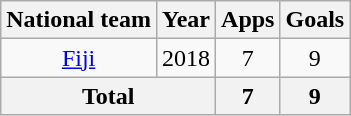<table class="wikitable" style="text-align:center">
<tr>
<th>National team</th>
<th>Year</th>
<th>Apps</th>
<th>Goals</th>
</tr>
<tr>
<td><a href='#'>Fiji</a></td>
<td>2018</td>
<td>7</td>
<td>9</td>
</tr>
<tr>
<th colspan="2">Total</th>
<th>7</th>
<th>9</th>
</tr>
</table>
